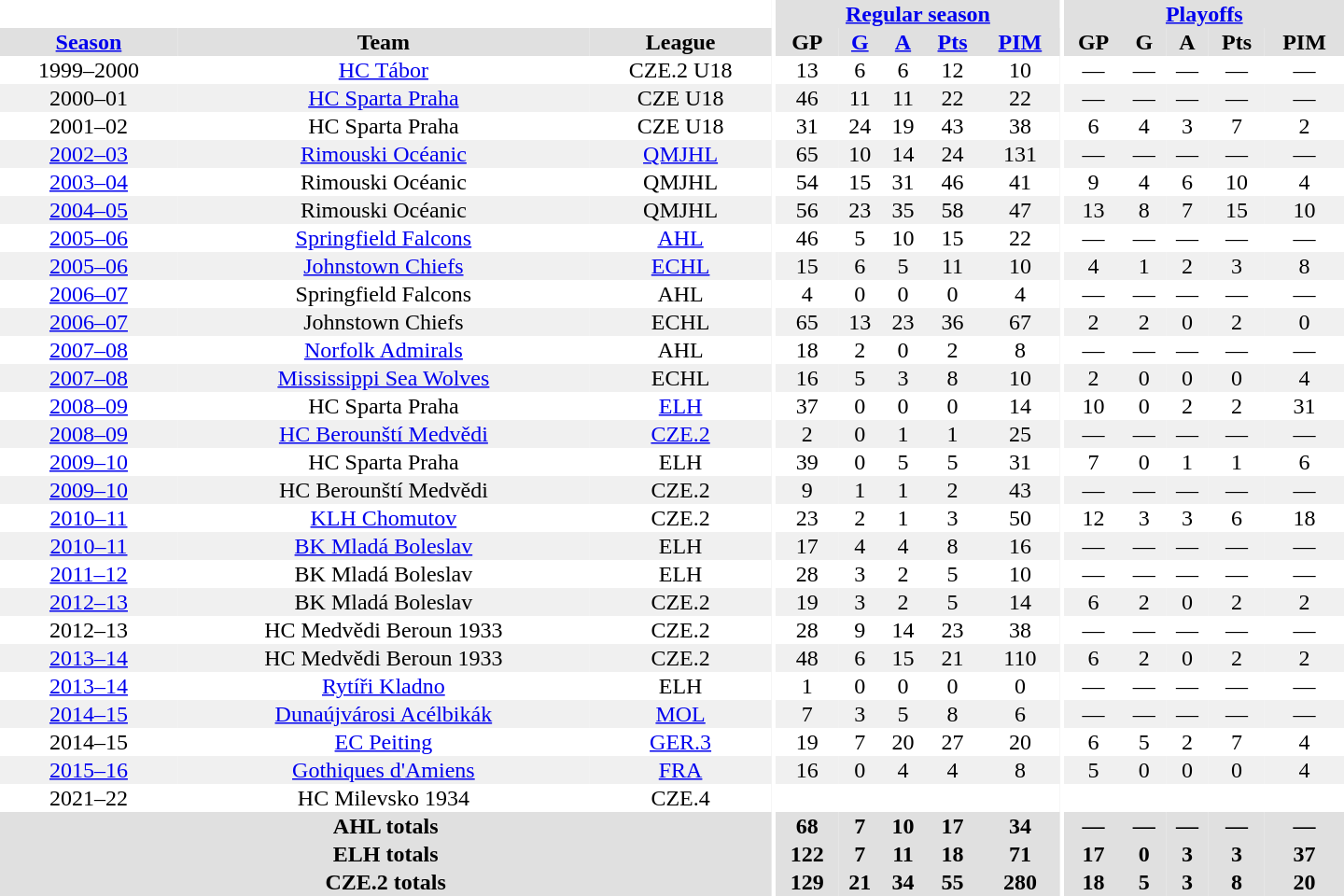<table border="0" cellpadding="1" cellspacing="0" style="text-align:center; width:60em">
<tr bgcolor="#e0e0e0">
<th colspan="3" bgcolor="#ffffff"></th>
<th rowspan="99" bgcolor="#ffffff"></th>
<th colspan="5"><a href='#'>Regular season</a></th>
<th rowspan="99" bgcolor="#ffffff"></th>
<th colspan="5"><a href='#'>Playoffs</a></th>
</tr>
<tr bgcolor="#e0e0e0">
<th><a href='#'>Season</a></th>
<th>Team</th>
<th>League</th>
<th>GP</th>
<th><a href='#'>G</a></th>
<th><a href='#'>A</a></th>
<th><a href='#'>Pts</a></th>
<th><a href='#'>PIM</a></th>
<th>GP</th>
<th>G</th>
<th>A</th>
<th>Pts</th>
<th>PIM</th>
</tr>
<tr>
<td>1999–2000</td>
<td><a href='#'>HC Tábor</a></td>
<td>CZE.2 U18</td>
<td>13</td>
<td>6</td>
<td>6</td>
<td>12</td>
<td>10</td>
<td>—</td>
<td>—</td>
<td>—</td>
<td>—</td>
<td>—</td>
</tr>
<tr bgcolor="#f0f0f0">
<td>2000–01</td>
<td><a href='#'>HC Sparta Praha</a></td>
<td>CZE U18</td>
<td>46</td>
<td>11</td>
<td>11</td>
<td>22</td>
<td>22</td>
<td>—</td>
<td>—</td>
<td>—</td>
<td>—</td>
<td>—</td>
</tr>
<tr>
<td>2001–02</td>
<td>HC Sparta Praha</td>
<td>CZE U18</td>
<td>31</td>
<td>24</td>
<td>19</td>
<td>43</td>
<td>38</td>
<td>6</td>
<td>4</td>
<td>3</td>
<td>7</td>
<td>2</td>
</tr>
<tr bgcolor="#f0f0f0">
<td><a href='#'>2002–03</a></td>
<td><a href='#'>Rimouski Océanic</a></td>
<td><a href='#'>QMJHL</a></td>
<td>65</td>
<td>10</td>
<td>14</td>
<td>24</td>
<td>131</td>
<td>—</td>
<td>—</td>
<td>—</td>
<td>—</td>
<td>—</td>
</tr>
<tr>
<td><a href='#'>2003–04</a></td>
<td>Rimouski Océanic</td>
<td>QMJHL</td>
<td>54</td>
<td>15</td>
<td>31</td>
<td>46</td>
<td>41</td>
<td>9</td>
<td>4</td>
<td>6</td>
<td>10</td>
<td>4</td>
</tr>
<tr bgcolor="#f0f0f0">
<td><a href='#'>2004–05</a></td>
<td>Rimouski Océanic</td>
<td>QMJHL</td>
<td>56</td>
<td>23</td>
<td>35</td>
<td>58</td>
<td>47</td>
<td>13</td>
<td>8</td>
<td>7</td>
<td>15</td>
<td>10</td>
</tr>
<tr>
<td><a href='#'>2005–06</a></td>
<td><a href='#'>Springfield Falcons</a></td>
<td><a href='#'>AHL</a></td>
<td>46</td>
<td>5</td>
<td>10</td>
<td>15</td>
<td>22</td>
<td>—</td>
<td>—</td>
<td>—</td>
<td>—</td>
<td>—</td>
</tr>
<tr bgcolor="#f0f0f0">
<td><a href='#'>2005–06</a></td>
<td><a href='#'>Johnstown Chiefs</a></td>
<td><a href='#'>ECHL</a></td>
<td>15</td>
<td>6</td>
<td>5</td>
<td>11</td>
<td>10</td>
<td>4</td>
<td>1</td>
<td>2</td>
<td>3</td>
<td>8</td>
</tr>
<tr>
<td><a href='#'>2006–07</a></td>
<td>Springfield Falcons</td>
<td>AHL</td>
<td>4</td>
<td>0</td>
<td>0</td>
<td>0</td>
<td>4</td>
<td>—</td>
<td>—</td>
<td>—</td>
<td>—</td>
<td>—</td>
</tr>
<tr bgcolor="#f0f0f0">
<td><a href='#'>2006–07</a></td>
<td>Johnstown Chiefs</td>
<td>ECHL</td>
<td>65</td>
<td>13</td>
<td>23</td>
<td>36</td>
<td>67</td>
<td>2</td>
<td>2</td>
<td>0</td>
<td>2</td>
<td>0</td>
</tr>
<tr>
<td><a href='#'>2007–08</a></td>
<td><a href='#'>Norfolk Admirals</a></td>
<td>AHL</td>
<td>18</td>
<td>2</td>
<td>0</td>
<td>2</td>
<td>8</td>
<td>—</td>
<td>—</td>
<td>—</td>
<td>—</td>
<td>—</td>
</tr>
<tr bgcolor="#f0f0f0">
<td><a href='#'>2007–08</a></td>
<td><a href='#'>Mississippi Sea Wolves</a></td>
<td>ECHL</td>
<td>16</td>
<td>5</td>
<td>3</td>
<td>8</td>
<td>10</td>
<td>2</td>
<td>0</td>
<td>0</td>
<td>0</td>
<td>4</td>
</tr>
<tr>
<td><a href='#'>2008–09</a></td>
<td>HC Sparta Praha</td>
<td><a href='#'>ELH</a></td>
<td>37</td>
<td>0</td>
<td>0</td>
<td>0</td>
<td>14</td>
<td>10</td>
<td>0</td>
<td>2</td>
<td>2</td>
<td>31</td>
</tr>
<tr bgcolor="#f0f0f0">
<td><a href='#'>2008–09</a></td>
<td><a href='#'>HC Berounští Medvědi</a></td>
<td><a href='#'>CZE.2</a></td>
<td>2</td>
<td>0</td>
<td>1</td>
<td>1</td>
<td>25</td>
<td>—</td>
<td>—</td>
<td>—</td>
<td>—</td>
<td>—</td>
</tr>
<tr>
<td><a href='#'>2009–10</a></td>
<td>HC Sparta Praha</td>
<td>ELH</td>
<td>39</td>
<td>0</td>
<td>5</td>
<td>5</td>
<td>31</td>
<td>7</td>
<td>0</td>
<td>1</td>
<td>1</td>
<td>6</td>
</tr>
<tr bgcolor="#f0f0f0">
<td><a href='#'>2009–10</a></td>
<td>HC Berounští Medvědi</td>
<td>CZE.2</td>
<td>9</td>
<td>1</td>
<td>1</td>
<td>2</td>
<td>43</td>
<td>—</td>
<td>—</td>
<td>—</td>
<td>—</td>
<td>—</td>
</tr>
<tr>
<td><a href='#'>2010–11</a></td>
<td><a href='#'>KLH Chomutov</a></td>
<td>CZE.2</td>
<td>23</td>
<td>2</td>
<td>1</td>
<td>3</td>
<td>50</td>
<td>12</td>
<td>3</td>
<td>3</td>
<td>6</td>
<td>18</td>
</tr>
<tr bgcolor="#f0f0f0">
<td><a href='#'>2010–11</a></td>
<td><a href='#'>BK Mladá Boleslav</a></td>
<td>ELH</td>
<td>17</td>
<td>4</td>
<td>4</td>
<td>8</td>
<td>16</td>
<td>—</td>
<td>—</td>
<td>—</td>
<td>—</td>
<td>—</td>
</tr>
<tr>
<td><a href='#'>2011–12</a></td>
<td>BK Mladá Boleslav</td>
<td>ELH</td>
<td>28</td>
<td>3</td>
<td>2</td>
<td>5</td>
<td>10</td>
<td>—</td>
<td>—</td>
<td>—</td>
<td>—</td>
<td>—</td>
</tr>
<tr bgcolor="#f0f0f0">
<td><a href='#'>2012–13</a></td>
<td>BK Mladá Boleslav</td>
<td>CZE.2</td>
<td>19</td>
<td>3</td>
<td>2</td>
<td>5</td>
<td>14</td>
<td>6</td>
<td>2</td>
<td>0</td>
<td>2</td>
<td>2</td>
</tr>
<tr>
<td>2012–13</td>
<td>HC Medvědi Beroun 1933</td>
<td>CZE.2</td>
<td>28</td>
<td>9</td>
<td>14</td>
<td>23</td>
<td>38</td>
<td>—</td>
<td>—</td>
<td>—</td>
<td>—</td>
<td>—</td>
</tr>
<tr bgcolor="#f0f0f0">
<td><a href='#'>2013–14</a></td>
<td>HC Medvědi Beroun 1933</td>
<td>CZE.2</td>
<td>48</td>
<td>6</td>
<td>15</td>
<td>21</td>
<td>110</td>
<td>6</td>
<td>2</td>
<td>0</td>
<td>2</td>
<td>2</td>
</tr>
<tr>
<td><a href='#'>2013–14</a></td>
<td><a href='#'>Rytíři Kladno</a></td>
<td>ELH</td>
<td>1</td>
<td>0</td>
<td>0</td>
<td>0</td>
<td>0</td>
<td>—</td>
<td>—</td>
<td>—</td>
<td>—</td>
<td>—</td>
</tr>
<tr bgcolor="#f0f0f0">
<td><a href='#'>2014–15</a></td>
<td><a href='#'>Dunaújvárosi Acélbikák</a></td>
<td><a href='#'>MOL</a></td>
<td>7</td>
<td>3</td>
<td>5</td>
<td>8</td>
<td>6</td>
<td>—</td>
<td>—</td>
<td>—</td>
<td>—</td>
<td>—</td>
</tr>
<tr>
<td>2014–15</td>
<td><a href='#'>EC Peiting</a></td>
<td><a href='#'>GER.3</a></td>
<td>19</td>
<td>7</td>
<td>20</td>
<td>27</td>
<td>20</td>
<td>6</td>
<td>5</td>
<td>2</td>
<td>7</td>
<td>4</td>
</tr>
<tr bgcolor="#f0f0f0">
<td><a href='#'>2015–16</a></td>
<td><a href='#'>Gothiques d'Amiens</a></td>
<td><a href='#'>FRA</a></td>
<td>16</td>
<td>0</td>
<td>4</td>
<td>4</td>
<td>8</td>
<td>5</td>
<td>0</td>
<td>0</td>
<td>0</td>
<td>4</td>
</tr>
<tr>
<td>2021–22</td>
<td>HC Milevsko 1934</td>
<td>CZE.4</td>
<td></td>
<td></td>
<td></td>
<td></td>
<td></td>
<td></td>
<td></td>
<td></td>
<td></td>
<td></td>
</tr>
<tr bgcolor="#e0e0e0">
<th colspan="3">AHL totals</th>
<th>68</th>
<th>7</th>
<th>10</th>
<th>17</th>
<th>34</th>
<th>—</th>
<th>—</th>
<th>—</th>
<th>—</th>
<th>—</th>
</tr>
<tr bgcolor="#e0e0e0">
<th colspan="3">ELH totals</th>
<th>122</th>
<th>7</th>
<th>11</th>
<th>18</th>
<th>71</th>
<th>17</th>
<th>0</th>
<th>3</th>
<th>3</th>
<th>37</th>
</tr>
<tr bgcolor="#e0e0e0">
<th colspan="3">CZE.2 totals</th>
<th>129</th>
<th>21</th>
<th>34</th>
<th>55</th>
<th>280</th>
<th>18</th>
<th>5</th>
<th>3</th>
<th>8</th>
<th>20</th>
</tr>
</table>
